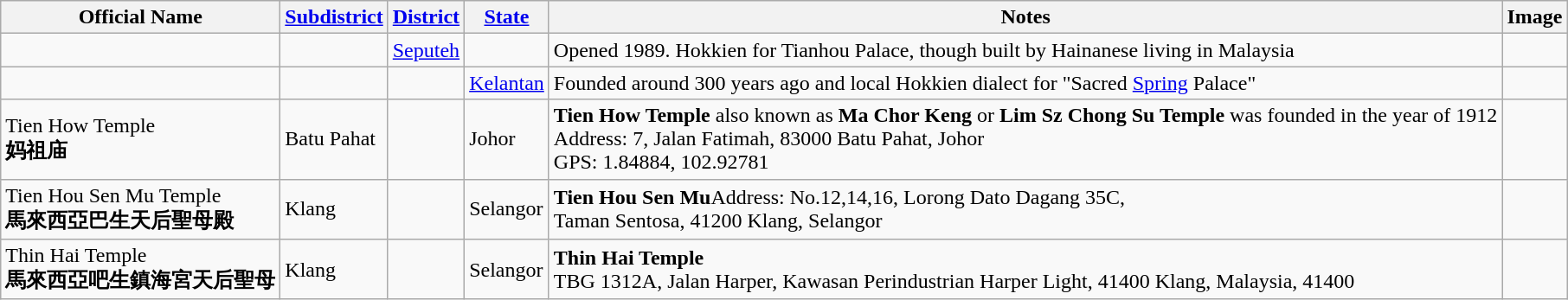<table class="wikitable sortable">
<tr>
<th>Official Name</th>
<th><a href='#'>Subdistrict</a></th>
<th><a href='#'>District</a></th>
<th><a href='#'>State</a></th>
<th>Notes</th>
<th>Image</th>
</tr>
<tr>
<td></td>
<td></td>
<td><a href='#'>Seputeh</a></td>
<td></td>
<td>Opened 1989. Hokkien for Tianhou Palace, though built by Hainanese living in Malaysia</td>
<td></td>
</tr>
<tr>
<td></td>
<td></td>
<td></td>
<td><a href='#'>Kelantan</a></td>
<td>Founded around 300 years ago and local Hokkien dialect for "Sacred <a href='#'>Spring</a> Palace"</td>
<td></td>
</tr>
<tr>
<td>Tien How Temple<br><strong>妈祖庙</strong></td>
<td>Batu Pahat</td>
<td></td>
<td>Johor</td>
<td><strong>Tien How Temple</strong> also known as <strong>Ma Chor Keng</strong> or <strong>Lim Sz Chong Su Temple</strong> was founded in the year of 1912<br>Address: 7, Jalan Fatimah,
83000 Batu Pahat, Johor<br>GPS: 1.84884, 102.92781</td>
<td></td>
</tr>
<tr>
<td>Tien Hou Sen Mu Temple<br><strong>馬來西亞巴生天后聖母殿</strong></td>
<td>Klang</td>
<td></td>
<td>Selangor</td>
<td><strong>Tien Hou Sen Mu</strong>Address: No.12,14,16, Lorong Dato Dagang 35C,<br>Taman Sentosa, 41200 Klang, Selangor</td>
<td></td>
</tr>
<tr>
<td>Thin Hai Temple<br><strong>馬來西亞吧生鎮海宮天后聖母</strong></td>
<td>Klang</td>
<td></td>
<td>Selangor</td>
<td><strong>Thin Hai Temple</strong><br>TBG 1312A, Jalan Harper, Kawasan Perindustrian Harper Light, 41400 Klang, Malaysia, 41400</td>
</tr>
</table>
